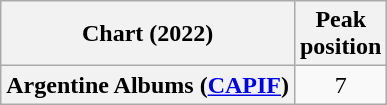<table class="wikitable sortable plainrowheaders" style="text-align:center">
<tr>
<th scope="col">Chart (2022)</th>
<th scope="col">Peak<br>position</th>
</tr>
<tr>
<th scope="row">Argentine Albums (<a href='#'>CAPIF</a>)</th>
<td>7</td>
</tr>
</table>
